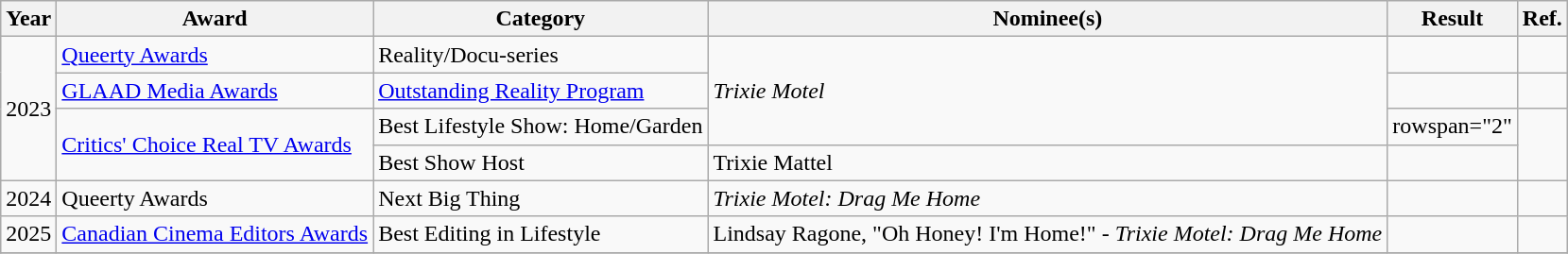<table class="wikitable">
<tr>
<th>Year</th>
<th>Award</th>
<th>Category</th>
<th>Nominee(s)</th>
<th>Result</th>
<th>Ref.</th>
</tr>
<tr>
<td rowspan="4">2023</td>
<td><a href='#'>Queerty Awards</a></td>
<td>Reality/Docu-series</td>
<td rowspan="3"><em>Trixie Motel</em></td>
<td></td>
<td></td>
</tr>
<tr>
<td><a href='#'>GLAAD Media Awards</a></td>
<td><a href='#'>Outstanding Reality Program</a></td>
<td></td>
<td></td>
</tr>
<tr>
<td rowspan="2"><a href='#'>Critics' Choice Real TV Awards</a></td>
<td>Best Lifestyle Show: Home/Garden</td>
<td>rowspan="2" </td>
<td rowspan="2"></td>
</tr>
<tr>
<td>Best Show Host</td>
<td>Trixie Mattel</td>
</tr>
<tr>
<td>2024</td>
<td>Queerty Awards</td>
<td>Next Big Thing</td>
<td><em>Trixie Motel: Drag Me Home</em></td>
<td></td>
<td></td>
</tr>
<tr>
<td>2025</td>
<td><a href='#'>Canadian Cinema Editors Awards</a></td>
<td>Best Editing in Lifestyle</td>
<td>Lindsay Ragone, "Oh Honey! I'm Home!" - <em>Trixie Motel: Drag Me Home</em></td>
<td></td>
<td></td>
</tr>
<tr>
</tr>
</table>
